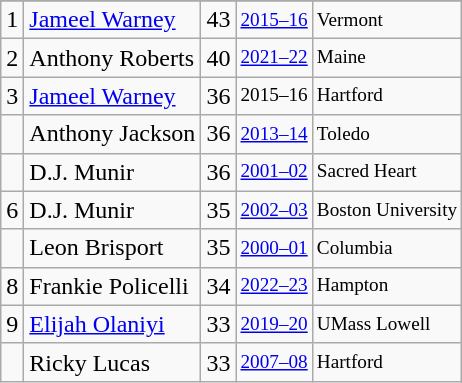<table class="wikitable">
<tr>
</tr>
<tr>
<td>1</td>
<td><a href='#'>Jameel Warney</a></td>
<td>43</td>
<td style="font-size:80%;"><a href='#'>2015–16</a></td>
<td style="font-size:80%;">Vermont</td>
</tr>
<tr>
<td>2</td>
<td>Anthony Roberts</td>
<td>40</td>
<td style="font-size:80%;"><a href='#'>2021–22</a></td>
<td style="font-size:80%;">Maine</td>
</tr>
<tr>
<td>3</td>
<td><a href='#'>Jameel Warney</a></td>
<td>36</td>
<td style="font-size:80%;">2015–16</td>
<td style="font-size:80%;">Hartford</td>
</tr>
<tr>
<td></td>
<td>Anthony Jackson</td>
<td>36</td>
<td style="font-size:80%;"><a href='#'>2013–14</a></td>
<td style="font-size:80%;">Toledo</td>
</tr>
<tr>
<td></td>
<td>D.J. Munir</td>
<td>36</td>
<td style="font-size:80%;"><a href='#'>2001–02</a></td>
<td style="font-size:80%;">Sacred Heart</td>
</tr>
<tr>
<td>6</td>
<td>D.J. Munir</td>
<td>35</td>
<td style="font-size:80%;"><a href='#'>2002–03</a></td>
<td style="font-size:80%;">Boston University</td>
</tr>
<tr>
<td></td>
<td>Leon Brisport</td>
<td>35</td>
<td style="font-size:80%;"><a href='#'>2000–01</a></td>
<td style="font-size:80%;">Columbia</td>
</tr>
<tr>
<td>8</td>
<td>Frankie Policelli</td>
<td>34</td>
<td style="font-size:80%;"><a href='#'>2022–23</a></td>
<td style="font-size:80%;">Hampton </td>
</tr>
<tr>
<td>9</td>
<td><a href='#'>Elijah Olaniyi</a></td>
<td>33</td>
<td style="font-size:80%;"><a href='#'>2019–20</a></td>
<td style="font-size:80%;">UMass Lowell</td>
</tr>
<tr>
<td></td>
<td>Ricky Lucas</td>
<td>33</td>
<td style="font-size:80%;"><a href='#'>2007–08</a></td>
<td style="font-size:80%;">Hartford</td>
</tr>
</table>
